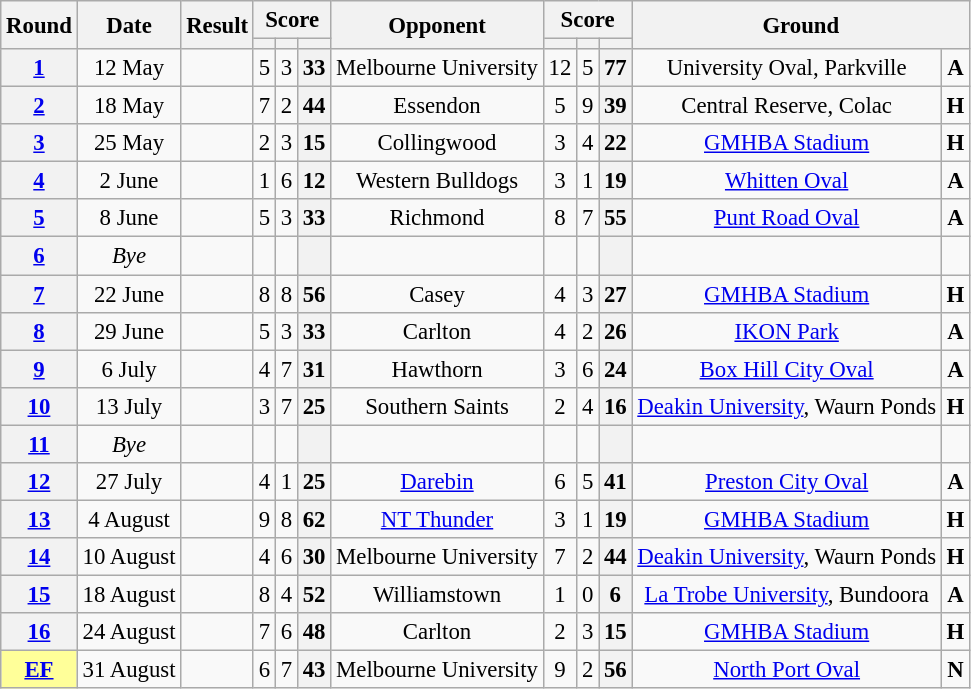<table class="wikitable plainrowheaders" style="font-size:95%; text-align:center;">
<tr>
<th scope="col" rowspan="2">Round</th>
<th scope="col" rowspan="2">Date</th>
<th scope="col" rowspan="2">Result</th>
<th scope="col" colspan="3">Score</th>
<th scope="col" rowspan="2">Opponent</th>
<th scope="col" colspan="3">Score</th>
<th scope="col" rowspan="2" colspan="2">Ground</th>
</tr>
<tr>
<th scope="col"></th>
<th scope="col"></th>
<th scope="col"></th>
<th scope="col"></th>
<th scope="col"></th>
<th scope="col"></th>
</tr>
<tr>
<th scope="row" style="text-align:center;"><a href='#'>1</a></th>
<td>12 May</td>
<td></td>
<td>5</td>
<td>3</td>
<th>33</th>
<td>Melbourne University</td>
<td>12</td>
<td>5</td>
<th>77</th>
<td>University Oval, Parkville</td>
<td><strong>A</strong></td>
</tr>
<tr>
<th scope="row" style="text-align:center;"><a href='#'>2</a></th>
<td>18 May</td>
<td></td>
<td>7</td>
<td>2</td>
<th>44</th>
<td>Essendon</td>
<td>5</td>
<td>9</td>
<th>39</th>
<td>Central Reserve, Colac</td>
<td><strong>H</strong></td>
</tr>
<tr>
<th scope="row" style="text-align:center;"><a href='#'>3</a></th>
<td>25 May</td>
<td></td>
<td>2</td>
<td>3</td>
<th>15</th>
<td>Collingwood</td>
<td>3</td>
<td>4</td>
<th>22</th>
<td><a href='#'>GMHBA Stadium</a></td>
<td><strong>H</strong></td>
</tr>
<tr>
<th scope="row" style="text-align:center;"><a href='#'>4</a></th>
<td>2 June</td>
<td></td>
<td>1</td>
<td>6</td>
<th>12</th>
<td>Western Bulldogs</td>
<td>3</td>
<td>1</td>
<th>19</th>
<td><a href='#'>Whitten Oval</a></td>
<td><strong>A</strong></td>
</tr>
<tr>
<th scope="row" style="text-align:center;"><a href='#'>5</a></th>
<td>8 June</td>
<td></td>
<td>5</td>
<td>3</td>
<th>33</th>
<td>Richmond</td>
<td>8</td>
<td>7</td>
<th>55</th>
<td><a href='#'>Punt Road Oval</a></td>
<td><strong>A</strong></td>
</tr>
<tr>
<th scope="row" style="text-align:center;"><a href='#'>6</a></th>
<td><em>Bye</em></td>
<td></td>
<td></td>
<td></td>
<th></th>
<td></td>
<td></td>
<td></td>
<th></th>
<td></td>
<td></td>
</tr>
<tr>
<th scope="row" style="text-align:center;"><a href='#'>7</a></th>
<td>22 June</td>
<td></td>
<td>8</td>
<td>8</td>
<th>56</th>
<td>Casey</td>
<td>4</td>
<td>3</td>
<th>27</th>
<td><a href='#'>GMHBA Stadium</a></td>
<td><strong>H</strong></td>
</tr>
<tr>
<th scope="row" style="text-align:center;"><a href='#'>8</a></th>
<td>29 June</td>
<td></td>
<td>5</td>
<td>3</td>
<th>33</th>
<td>Carlton</td>
<td>4</td>
<td>2</td>
<th>26</th>
<td><a href='#'>IKON Park</a></td>
<td><strong>A</strong></td>
</tr>
<tr>
<th scope="row" style="text-align:center;"><a href='#'>9</a></th>
<td>6 July</td>
<td></td>
<td>4</td>
<td>7</td>
<th>31</th>
<td>Hawthorn</td>
<td>3</td>
<td>6</td>
<th>24</th>
<td><a href='#'>Box Hill City Oval</a></td>
<td><strong>A</strong></td>
</tr>
<tr>
<th scope="row" style="text-align:center;"><a href='#'>10</a></th>
<td>13 July</td>
<td></td>
<td>3</td>
<td>7</td>
<th>25</th>
<td>Southern Saints</td>
<td>2</td>
<td>4</td>
<th>16</th>
<td><a href='#'>Deakin University</a>, Waurn Ponds</td>
<td><strong>H</strong></td>
</tr>
<tr>
<th scope="row" style="text-align:center;"><a href='#'>11</a></th>
<td><em>Bye</em></td>
<td></td>
<td></td>
<td></td>
<th></th>
<td></td>
<td></td>
<td></td>
<th></th>
<td></td>
<td></td>
</tr>
<tr>
<th scope="row" style="text-align:center;"><a href='#'>12</a></th>
<td>27 July</td>
<td></td>
<td>4</td>
<td>1</td>
<th>25</th>
<td><a href='#'>Darebin</a></td>
<td>6</td>
<td>5</td>
<th>41</th>
<td><a href='#'>Preston City Oval</a></td>
<td><strong>A</strong></td>
</tr>
<tr>
<th scope="row" style="text-align:center;"><a href='#'>13</a></th>
<td>4 August</td>
<td></td>
<td>9</td>
<td>8</td>
<th>62</th>
<td><a href='#'>NT Thunder</a></td>
<td>3</td>
<td>1</td>
<th>19</th>
<td><a href='#'>GMHBA Stadium</a></td>
<td><strong>H</strong></td>
</tr>
<tr>
<th scope="row" style="text-align:center;"><a href='#'>14</a></th>
<td>10 August</td>
<td></td>
<td>4</td>
<td>6</td>
<th>30</th>
<td>Melbourne University</td>
<td>7</td>
<td>2</td>
<th>44</th>
<td><a href='#'>Deakin University</a>, Waurn Ponds</td>
<td><strong>H</strong></td>
</tr>
<tr>
<th scope="row" style="text-align:center;"><a href='#'>15</a></th>
<td>18 August</td>
<td></td>
<td>8</td>
<td>4</td>
<th>52</th>
<td>Williamstown</td>
<td>1</td>
<td>0</td>
<th>6</th>
<td><a href='#'>La Trobe University</a>, Bundoora</td>
<td><strong>A</strong></td>
</tr>
<tr>
<th scope="row" style="text-align:center;"><a href='#'>16</a></th>
<td>24 August</td>
<td></td>
<td>7</td>
<td>6</td>
<th>48</th>
<td>Carlton</td>
<td>2</td>
<td>3</td>
<th>15</th>
<td><a href='#'>GMHBA Stadium</a></td>
<td><strong>H</strong></td>
</tr>
<tr>
<th scope="row" style="background:#ff9; text-align:center;"><a href='#'>EF</a></th>
<td>31 August</td>
<td></td>
<td>6</td>
<td>7</td>
<th>43</th>
<td>Melbourne University</td>
<td>9</td>
<td>2</td>
<th>56</th>
<td><a href='#'>North Port Oval</a></td>
<td><strong>N</strong></td>
</tr>
</table>
